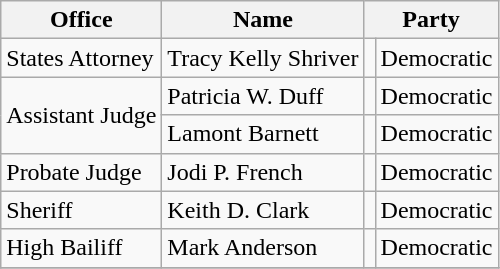<table class="wikitable sortable">
<tr>
<th>Office</th>
<th>Name</th>
<th colspan="2">Party</th>
</tr>
<tr>
<td>States Attorney</td>
<td>Tracy Kelly Shriver</td>
<td></td>
<td>Democratic</td>
</tr>
<tr>
<td rowspan=2>Assistant Judge</td>
<td>Patricia W. Duff</td>
<td></td>
<td>Democratic</td>
</tr>
<tr>
<td>Lamont Barnett</td>
<td></td>
<td>Democratic</td>
</tr>
<tr>
<td>Probate Judge</td>
<td>Jodi P. French</td>
<td></td>
<td>Democratic</td>
</tr>
<tr>
<td>Sheriff</td>
<td>Keith D. Clark</td>
<td></td>
<td>Democratic</td>
</tr>
<tr>
<td>High Bailiff</td>
<td>Mark Anderson</td>
<td></td>
<td>Democratic</td>
</tr>
<tr>
</tr>
</table>
